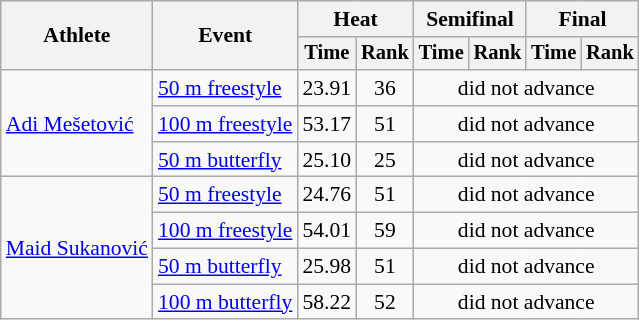<table class=wikitable style="font-size:90%">
<tr>
<th rowspan="2">Athlete</th>
<th rowspan="2">Event</th>
<th colspan="2">Heat</th>
<th colspan="2">Semifinal</th>
<th colspan="2">Final</th>
</tr>
<tr style="font-size:95%">
<th>Time</th>
<th>Rank</th>
<th>Time</th>
<th>Rank</th>
<th>Time</th>
<th>Rank</th>
</tr>
<tr align=center>
<td align=left rowspan=3><a href='#'>Adi Mešetović</a></td>
<td align=left><a href='#'>50 m freestyle</a></td>
<td>23.91</td>
<td>36</td>
<td colspan="4">did not advance</td>
</tr>
<tr align=center>
<td align=left><a href='#'>100 m freestyle</a></td>
<td>53.17</td>
<td>51</td>
<td colspan="4">did not advance</td>
</tr>
<tr align=center>
<td align=left><a href='#'>50 m butterfly</a></td>
<td>25.10</td>
<td>25</td>
<td colspan="4">did not advance</td>
</tr>
<tr align=center>
<td align=left rowspan=4><a href='#'>Maid Sukanović</a></td>
<td align=left><a href='#'>50 m freestyle</a></td>
<td>24.76</td>
<td>51</td>
<td colspan="4">did not advance</td>
</tr>
<tr align=center>
<td align=left><a href='#'>100 m freestyle</a></td>
<td>54.01</td>
<td>59</td>
<td colspan="4">did not advance</td>
</tr>
<tr align=center>
<td align=left><a href='#'>50 m butterfly</a></td>
<td>25.98</td>
<td>51</td>
<td colspan="4">did not advance</td>
</tr>
<tr align=center>
<td align=left><a href='#'>100 m butterfly</a></td>
<td>58.22</td>
<td>52</td>
<td colspan="4">did not advance</td>
</tr>
</table>
